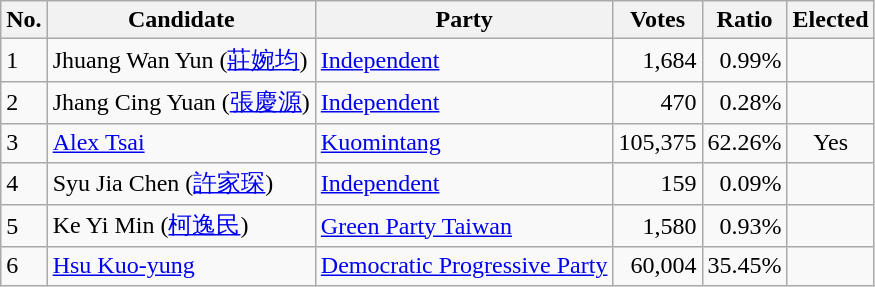<table class=wikitable>
<tr>
<th>No.</th>
<th>Candidate</th>
<th>Party</th>
<th>Votes</th>
<th>Ratio</th>
<th>Elected</th>
</tr>
<tr>
<td>1</td>
<td>Jhuang Wan Yun  (<a href='#'>莊婉均</a>)</td>
<td><a href='#'>Independent</a></td>
<td align="right">1,684</td>
<td align="right">0.99%</td>
<td></td>
</tr>
<tr>
<td>2</td>
<td>Jhang Cing Yuan  (<a href='#'>張慶源</a>)</td>
<td><a href='#'>Independent</a></td>
<td align="right">470</td>
<td align="right">0.28%</td>
<td></td>
</tr>
<tr>
<td>3</td>
<td><a href='#'>Alex Tsai</a></td>
<td><a href='#'>Kuomintang</a></td>
<td align="right">105,375</td>
<td align="right">62.26%</td>
<td align="center">Yes</td>
</tr>
<tr>
<td>4</td>
<td>Syu Jia Chen  (<a href='#'>許家琛</a>)</td>
<td><a href='#'>Independent</a></td>
<td align="right">159</td>
<td align="right">0.09%</td>
<td></td>
</tr>
<tr>
<td>5</td>
<td>Ke Yi Min  (<a href='#'>柯逸民</a>)</td>
<td><a href='#'>Green Party Taiwan</a></td>
<td align="right">1,580</td>
<td align="right">0.93%</td>
<td></td>
</tr>
<tr>
<td>6</td>
<td><a href='#'>Hsu Kuo-yung</a></td>
<td><a href='#'>Democratic Progressive Party</a></td>
<td align="right">60,004</td>
<td align="right">35.45%</td>
<td></td>
</tr>
</table>
